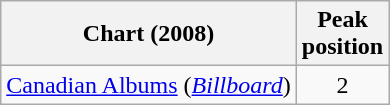<table class="wikitable">
<tr>
<th>Chart (2008)</th>
<th>Peak<br>position</th>
</tr>
<tr>
<td><a href='#'>Canadian Albums</a> (<em><a href='#'>Billboard</a></em>)</td>
<td align="center">2</td>
</tr>
</table>
